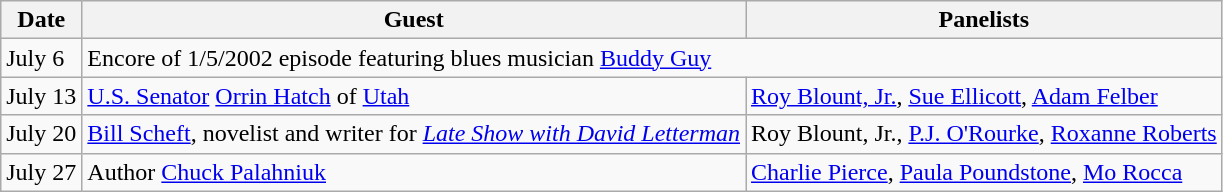<table class="wikitable">
<tr>
<th>Date</th>
<th>Guest</th>
<th>Panelists</th>
</tr>
<tr>
<td>July 6</td>
<td colspan=2>Encore of 1/5/2002 episode featuring blues musician <a href='#'>Buddy Guy</a></td>
</tr>
<tr>
<td>July 13</td>
<td><a href='#'>U.S. Senator</a> <a href='#'>Orrin Hatch</a> of <a href='#'>Utah</a></td>
<td><a href='#'>Roy Blount, Jr.</a>, <a href='#'>Sue Ellicott</a>, <a href='#'>Adam Felber</a></td>
</tr>
<tr>
<td>July 20</td>
<td><a href='#'>Bill Scheft</a>, novelist and writer for <em><a href='#'>Late Show with David Letterman</a></em></td>
<td>Roy Blount, Jr., <a href='#'>P.J. O'Rourke</a>, <a href='#'>Roxanne Roberts</a></td>
</tr>
<tr>
<td>July 27</td>
<td>Author <a href='#'>Chuck Palahniuk</a></td>
<td><a href='#'>Charlie Pierce</a>, <a href='#'>Paula Poundstone</a>, <a href='#'>Mo Rocca</a></td>
</tr>
</table>
